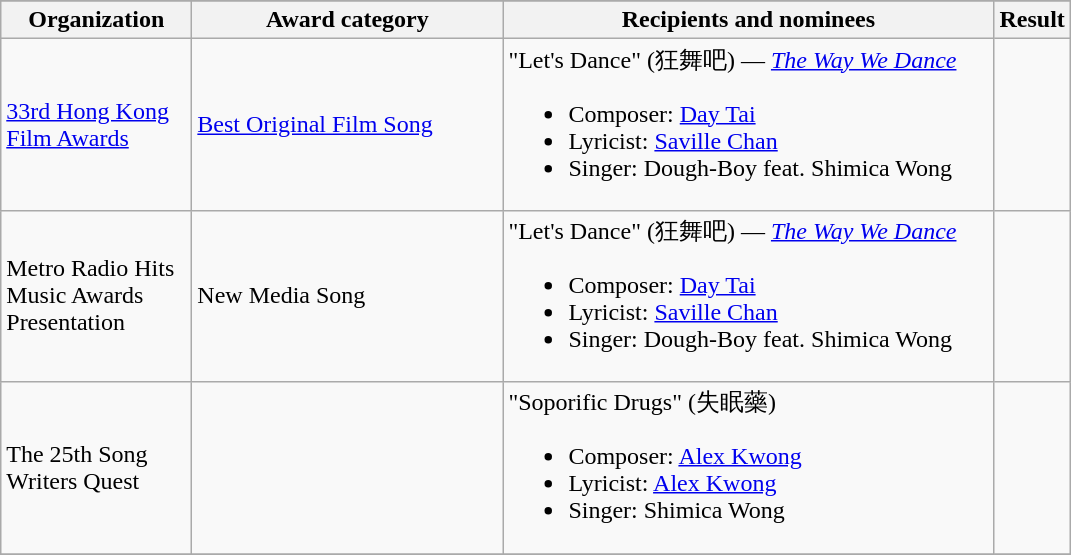<table class="wikitable">
<tr bgcolor="#CCCCCC" align="center">
</tr>
<tr>
<th scope="col" width="120">Organization</th>
<th scope="col" width="200">Award category</th>
<th scope="col" width="320">Recipients and nominees</th>
<th scope="col" width="10">Result</th>
</tr>
<tr>
<td><a href='#'>33rd Hong Kong Film Awards</a></td>
<td><a href='#'>Best Original Film Song</a></td>
<td>"Let's Dance" (狂舞吧) —  <em><a href='#'>The Way We Dance</a></em><br><ul><li>Composer: <a href='#'>Day Tai</a></li><li>Lyricist: <a href='#'>Saville Chan</a></li><li>Singer: Dough-Boy feat. Shimica Wong</li></ul></td>
<td></td>
</tr>
<tr>
<td>Metro Radio Hits Music Awards Presentation</td>
<td>New Media Song</td>
<td>"Let's Dance" (狂舞吧) —  <em><a href='#'>The Way We Dance</a></em><br><ul><li>Composer: <a href='#'>Day Tai</a></li><li>Lyricist: <a href='#'>Saville Chan</a></li><li>Singer: Dough-Boy feat. Shimica Wong</li></ul></td>
<td></td>
</tr>
<tr>
<td>The 25th Song Writers Quest</td>
<td></td>
<td>"Soporific Drugs" (失眠藥)<br><ul><li>Composer: <a href='#'>Alex Kwong</a></li><li>Lyricist: <a href='#'>Alex Kwong</a></li><li>Singer: Shimica Wong</li></ul></td>
<td></td>
</tr>
<tr>
</tr>
</table>
